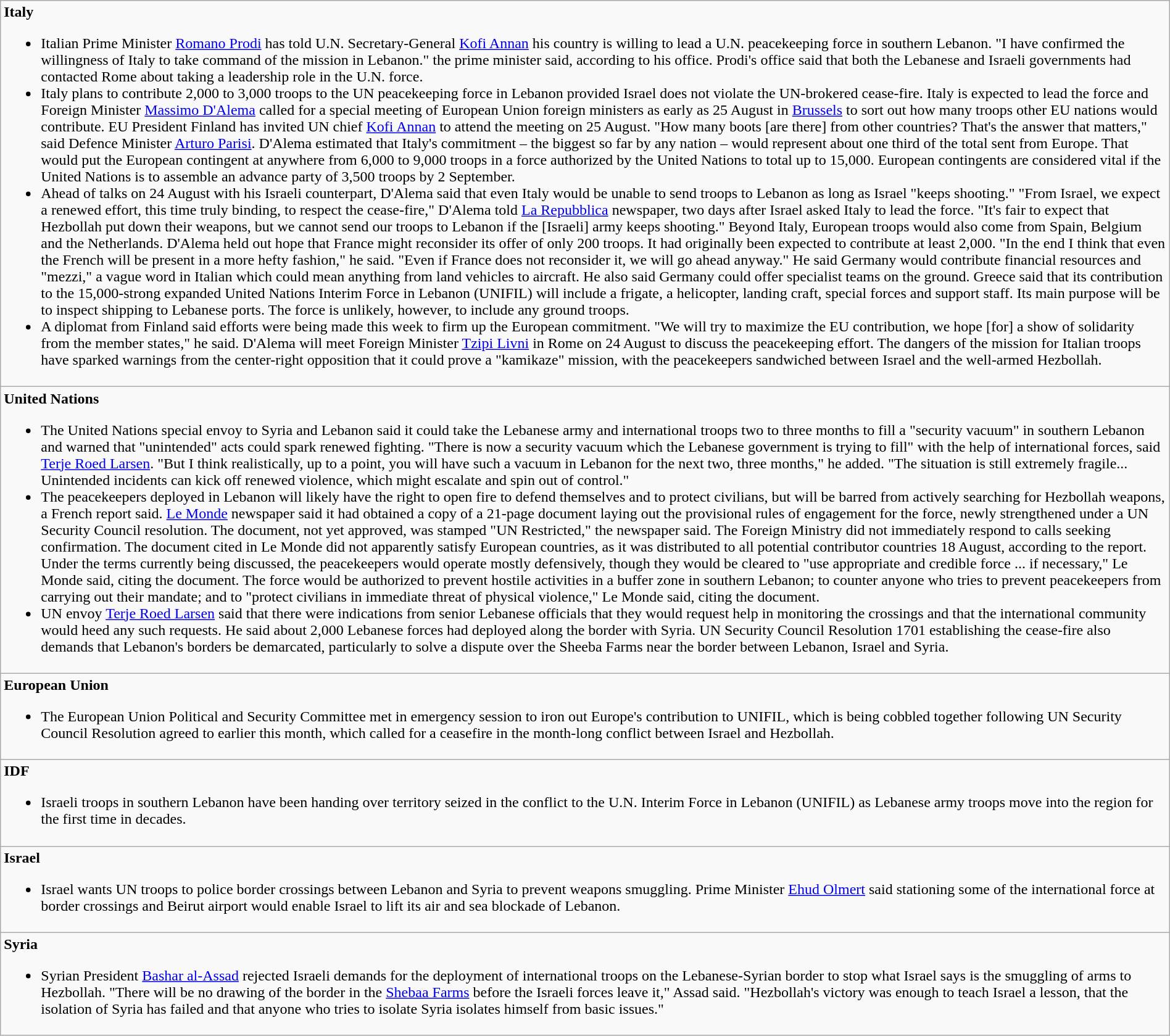<table width="100%" class="wikitable">
<tr>
<td><strong>Italy</strong><br><ul><li>Italian Prime Minister <a href='#'>Romano Prodi</a> has told U.N. Secretary-General <a href='#'>Kofi Annan</a> his country is willing to lead a U.N. peacekeeping force in southern Lebanon. "I have confirmed the willingness of Italy to take command of the mission in Lebanon." the prime minister said, according to his office. Prodi's office said that both the Lebanese and Israeli governments had contacted Rome about taking a leadership role in the U.N. force.</li><li>Italy plans to contribute 2,000 to 3,000 troops to the UN peacekeeping force in Lebanon provided Israel does not violate the UN-brokered cease-fire. Italy is expected to lead the force and Foreign Minister <a href='#'>Massimo D'Alema</a> called for a special meeting of European Union foreign ministers as early as 25 August in <a href='#'>Brussels</a> to sort out how many troops other EU nations would contribute. EU President Finland has invited UN chief <a href='#'>Kofi Annan</a> to attend the meeting on 25 August. "How many boots [are there] from other countries? That's the answer that matters," said Defence Minister <a href='#'>Arturo Parisi</a>. D'Alema estimated that Italy's commitment – the biggest so far by any nation – would represent about one third of the total sent from Europe. That would put the European contingent at anywhere from 6,000 to 9,000 troops in a force authorized by the United Nations to total up to 15,000. European contingents are considered vital if the United Nations is to assemble an advance party of 3,500 troops by 2 September.</li><li>Ahead of talks on 24 August with his Israeli counterpart, D'Alema said that even Italy would be unable to send troops to Lebanon as long as Israel "keeps shooting." "From Israel, we expect a renewed effort, this time truly binding, to respect the cease-fire," D'Alema told <a href='#'>La Repubblica</a> newspaper, two days after Israel asked Italy to lead the force. "It's fair to expect that Hezbollah put down their weapons, but we cannot send our troops to Lebanon if the [Israeli] army keeps shooting." Beyond Italy, European troops would also come from Spain, Belgium and the Netherlands. D'Alema held out hope that France might reconsider its offer of only 200 troops. It had originally been expected to contribute at least 2,000. "In the end I think that even the French will be present in a more hefty fashion," he said. "Even if France does not reconsider it, we will go ahead anyway." He said Germany would contribute financial resources and "mezzi," a vague word in Italian which could mean anything from land vehicles to aircraft. He also said Germany could offer specialist teams on the ground. Greece said that its contribution to the 15,000-strong expanded United Nations Interim Force in Lebanon (UNIFIL) will include a frigate, a helicopter, landing craft, special forces and support staff. Its main purpose will be to inspect shipping to Lebanese ports. The force is unlikely, however, to include any ground troops.</li><li>A diplomat from Finland said efforts were being made this week to firm up the European commitment. "We will try to maximize the EU contribution, we hope [for] a show of solidarity from the member states," he said. D'Alema will meet Foreign Minister <a href='#'>Tzipi Livni</a> in Rome on 24 August to discuss the peacekeeping effort. The dangers of the mission for Italian troops have sparked warnings from the center-right opposition that it could prove a "kamikaze" mission, with the peacekeepers sandwiched between Israel and the well-armed Hezbollah.</li></ul></td>
</tr>
<tr>
<td><strong>United Nations</strong><br><ul><li>The United Nations special envoy to Syria and Lebanon said it could take the Lebanese army and international troops two to three months to fill a "security vacuum" in southern Lebanon and warned that "unintended" acts could spark renewed fighting. "There is now a security vacuum which the Lebanese government is trying to fill" with the help of international forces, said <a href='#'>Terje Roed Larsen</a>. "But I think realistically, up to a point, you will have such a vacuum in Lebanon for the next two, three months," he added. "The situation is still extremely fragile... Unintended incidents can kick off renewed violence, which might escalate and spin out of control."</li><li>The peacekeepers deployed in Lebanon will likely have the right to open fire to defend themselves and to protect civilians, but will be barred from actively searching for Hezbollah weapons, a French report said. <a href='#'>Le Monde</a> newspaper said it had obtained a copy of a 21-page document laying out the provisional rules of engagement for the force, newly strengthened under a UN Security Council resolution. The document, not yet approved, was stamped "UN Restricted," the newspaper said. The Foreign Ministry did not immediately respond to calls seeking confirmation. The document cited in Le Monde did not apparently satisfy European countries, as it was distributed to all potential contributor countries 18 August, according to the report. Under the terms currently being discussed, the peacekeepers would operate mostly defensively, though they would be cleared to "use appropriate and credible force ... if necessary," Le Monde said, citing the document. The force would be authorized to prevent hostile activities in a buffer zone in southern Lebanon; to counter anyone who tries to prevent peacekeepers from carrying out their mandate; and to "protect civilians in immediate threat of physical violence," Le Monde said, citing the document.</li><li>UN envoy <a href='#'>Terje Roed Larsen</a> said that there were indications from senior Lebanese officials that they would request help in monitoring the crossings and that the international community would heed any such requests. He said about 2,000 Lebanese forces had deployed along the border with Syria. UN Security Council Resolution 1701 establishing the cease-fire also demands that Lebanon's borders be demarcated, particularly to solve a dispute over the Sheeba Farms near the border between Lebanon, Israel and Syria.</li></ul></td>
</tr>
<tr>
<td><strong>European Union</strong><br><ul><li>The European Union Political and Security Committee met in emergency session to iron out Europe's contribution to UNIFIL, which is being cobbled together following UN Security Council Resolution agreed to earlier this month, which called for a ceasefire in the month-long conflict between Israel and Hezbollah.</li></ul></td>
</tr>
<tr>
<td><strong>IDF</strong><br><ul><li>Israeli troops in southern Lebanon have been handing over territory seized in the conflict to the U.N. Interim Force in Lebanon (UNIFIL) as Lebanese army troops move into the region for the first time in decades.</li></ul></td>
</tr>
<tr>
<td><strong>Israel</strong><br><ul><li>Israel wants UN troops to police border crossings between Lebanon and Syria to prevent weapons smuggling. Prime Minister <a href='#'>Ehud Olmert</a> said stationing some of the international force at border crossings and Beirut airport would enable Israel to lift its air and sea blockade of Lebanon.</li></ul></td>
</tr>
<tr>
<td><strong>Syria</strong><br><ul><li>Syrian President <a href='#'>Bashar al-Assad</a> rejected Israeli demands for the deployment of international troops on the Lebanese-Syrian border to stop what Israel says is the smuggling of arms to Hezbollah. "There will be no drawing of the border in the <a href='#'>Shebaa Farms</a> before the Israeli forces leave it," Assad said. "Hezbollah's victory was enough to teach Israel a lesson, that the isolation of Syria has failed and that anyone who tries to isolate Syria isolates himself from basic issues."</li></ul></td>
</tr>
</table>
